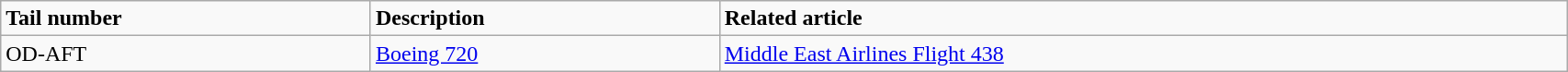<table class="wikitable" width="90%">
<tr>
<td><strong>Tail number</strong></td>
<td><strong>Description</strong></td>
<td><strong>Related article</strong></td>
</tr>
<tr>
<td>OD-AFT</td>
<td><a href='#'>Boeing 720</a></td>
<td><a href='#'>Middle East Airlines Flight 438</a></td>
</tr>
</table>
